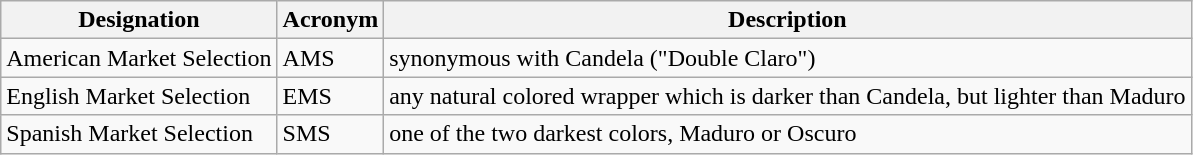<table class="wikitable">
<tr>
<th>Designation</th>
<th>Acronym</th>
<th>Description</th>
</tr>
<tr>
<td>American Market Selection</td>
<td>AMS</td>
<td>synonymous with Candela ("Double Claro")</td>
</tr>
<tr>
<td>English Market Selection</td>
<td>EMS</td>
<td>any natural colored wrapper which is darker than Candela, but lighter than Maduro</td>
</tr>
<tr>
<td>Spanish Market Selection</td>
<td>SMS</td>
<td>one of the two darkest colors, Maduro or Oscuro</td>
</tr>
</table>
